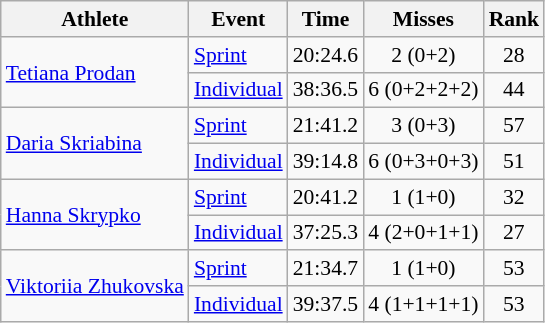<table class="wikitable" style="font-size:90%">
<tr>
<th>Athlete</th>
<th>Event</th>
<th>Time</th>
<th>Misses</th>
<th>Rank</th>
</tr>
<tr align=center>
<td align=left rowspan=2><a href='#'>Tetiana Prodan</a></td>
<td align=left><a href='#'>Sprint</a></td>
<td>20:24.6</td>
<td>2 (0+2)</td>
<td>28</td>
</tr>
<tr align=center>
<td align=left><a href='#'>Individual</a></td>
<td>38:36.5</td>
<td>6 (0+2+2+2)</td>
<td>44</td>
</tr>
<tr align=center>
<td align=left rowspan=2><a href='#'>Daria Skriabina</a></td>
<td align=left><a href='#'>Sprint</a></td>
<td>21:41.2</td>
<td>3 (0+3)</td>
<td>57</td>
</tr>
<tr align=center>
<td align=left><a href='#'>Individual</a></td>
<td>39:14.8</td>
<td>6 (0+3+0+3)</td>
<td>51</td>
</tr>
<tr align=center>
<td align=left rowspan=2><a href='#'>Hanna Skrypko</a></td>
<td align=left><a href='#'>Sprint</a></td>
<td>20:41.2</td>
<td>1 (1+0)</td>
<td>32</td>
</tr>
<tr align=center>
<td align=left><a href='#'>Individual</a></td>
<td>37:25.3</td>
<td>4 (2+0+1+1)</td>
<td>27</td>
</tr>
<tr align=center>
<td align=left rowspan=2><a href='#'>Viktoriia Zhukovska</a></td>
<td align=left><a href='#'>Sprint</a></td>
<td>21:34.7</td>
<td>1 (1+0)</td>
<td>53</td>
</tr>
<tr align=center>
<td align=left><a href='#'>Individual</a></td>
<td>39:37.5</td>
<td>4 (1+1+1+1)</td>
<td>53</td>
</tr>
</table>
